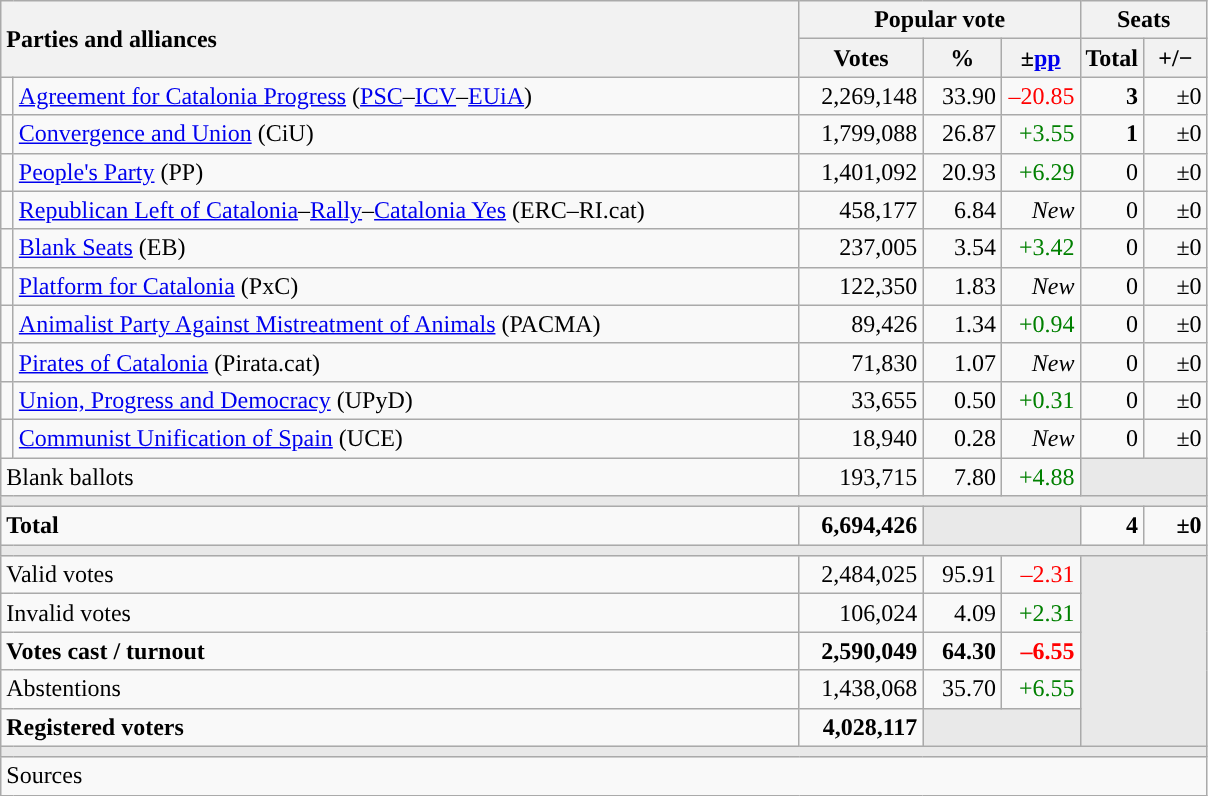<table class="wikitable" style="text-align:right;">
<tr>
<th style="text-align:left;" rowspan="2" colspan="2" width="525">Parties and alliances</th>
<th colspan="3">Popular vote</th>
<th colspan="2">Seats</th>
</tr>
<tr>
<th width="75">Votes</th>
<th width="45">%</th>
<th width="45">±<a href='#'>pp</a></th>
<th width="35">Total</th>
<th width="35">+/−</th>
</tr>
<tr>
<td width="1" style="color:inherit;background:"></td>
<td align="left"><a href='#'>Agreement for Catalonia Progress</a> (<a href='#'>PSC</a>–<a href='#'>ICV</a>–<a href='#'>EUiA</a>)</td>
<td>2,269,148</td>
<td>33.90</td>
<td style="color:red;">–20.85</td>
<td><strong>3</strong></td>
<td>±0</td>
</tr>
<tr>
<td style="color:inherit;background:"></td>
<td align="left"><a href='#'>Convergence and Union</a> (CiU)</td>
<td>1,799,088</td>
<td>26.87</td>
<td style="color:green;">+3.55</td>
<td><strong>1</strong></td>
<td>±0</td>
</tr>
<tr>
<td style="color:inherit;background:"></td>
<td align="left"><a href='#'>People's Party</a> (PP)</td>
<td>1,401,092</td>
<td>20.93</td>
<td style="color:green;">+6.29</td>
<td>0</td>
<td>±0</td>
</tr>
<tr>
<td style="color:inherit;background:"></td>
<td align="left"><a href='#'>Republican Left of Catalonia</a>–<a href='#'>Rally</a>–<a href='#'>Catalonia Yes</a> (ERC–RI.cat)</td>
<td>458,177</td>
<td>6.84</td>
<td><em>New</em></td>
<td>0</td>
<td>±0</td>
</tr>
<tr>
<td style="color:inherit;background:"></td>
<td align="left"><a href='#'>Blank Seats</a> (EB)</td>
<td>237,005</td>
<td>3.54</td>
<td style="color:green;">+3.42</td>
<td>0</td>
<td>±0</td>
</tr>
<tr>
<td style="color:inherit;background:"></td>
<td align="left"><a href='#'>Platform for Catalonia</a> (PxC)</td>
<td>122,350</td>
<td>1.83</td>
<td><em>New</em></td>
<td>0</td>
<td>±0</td>
</tr>
<tr>
<td style="color:inherit;background:"></td>
<td align="left"><a href='#'>Animalist Party Against Mistreatment of Animals</a> (PACMA)</td>
<td>89,426</td>
<td>1.34</td>
<td style="color:green;">+0.94</td>
<td>0</td>
<td>±0</td>
</tr>
<tr>
<td style="color:inherit;background:"></td>
<td align="left"><a href='#'>Pirates of Catalonia</a> (Pirata.cat)</td>
<td>71,830</td>
<td>1.07</td>
<td><em>New</em></td>
<td>0</td>
<td>±0</td>
</tr>
<tr>
<td style="color:inherit;background:"></td>
<td align="left"><a href='#'>Union, Progress and Democracy</a> (UPyD)</td>
<td>33,655</td>
<td>0.50</td>
<td style="color:green;">+0.31</td>
<td>0</td>
<td>±0</td>
</tr>
<tr>
<td style="color:inherit;background:"></td>
<td align="left"><a href='#'>Communist Unification of Spain</a> (UCE)</td>
<td>18,940</td>
<td>0.28</td>
<td><em>New</em></td>
<td>0</td>
<td>±0</td>
</tr>
<tr>
<td align="left" colspan="2">Blank ballots</td>
<td>193,715</td>
<td>7.80</td>
<td style="color:green;">+4.88</td>
<td bgcolor="#E9E9E9" colspan="2"></td>
</tr>
<tr>
<td colspan="7" bgcolor="#E9E9E9"></td>
</tr>
<tr style="font-weight:bold;">
<td align="left" colspan="2">Total</td>
<td>6,694,426</td>
<td bgcolor="#E9E9E9" colspan="2"></td>
<td>4</td>
<td>±0</td>
</tr>
<tr>
<td colspan="7" bgcolor="#E9E9E9"></td>
</tr>
<tr>
<td align="left" colspan="2">Valid votes</td>
<td>2,484,025</td>
<td>95.91</td>
<td style="color:red;">–2.31</td>
<td bgcolor="#E9E9E9" colspan="2" rowspan="5"></td>
</tr>
<tr>
<td align="left" colspan="2">Invalid votes</td>
<td>106,024</td>
<td>4.09</td>
<td style="color:green;">+2.31</td>
</tr>
<tr style="font-weight:bold;">
<td align="left" colspan="2">Votes cast / turnout</td>
<td>2,590,049</td>
<td>64.30</td>
<td style="color:red;">–6.55</td>
</tr>
<tr>
<td align="left" colspan="2">Abstentions</td>
<td>1,438,068</td>
<td>35.70</td>
<td style="color:green;">+6.55</td>
</tr>
<tr style="font-weight:bold;">
<td align="left" colspan="2">Registered voters</td>
<td>4,028,117</td>
<td bgcolor="#E9E9E9" colspan="2"></td>
</tr>
<tr>
<td colspan="7" bgcolor="#E9E9E9"></td>
</tr>
<tr>
<td align="left" colspan="7">Sources</td>
</tr>
</table>
